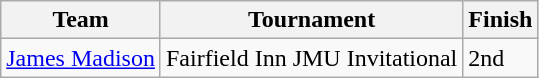<table class="wikitable">
<tr>
<th>Team</th>
<th>Tournament</th>
<th>Finish</th>
</tr>
<tr>
<td><a href='#'>James Madison</a></td>
<td>Fairfield Inn JMU Invitational</td>
<td>2nd</td>
</tr>
</table>
